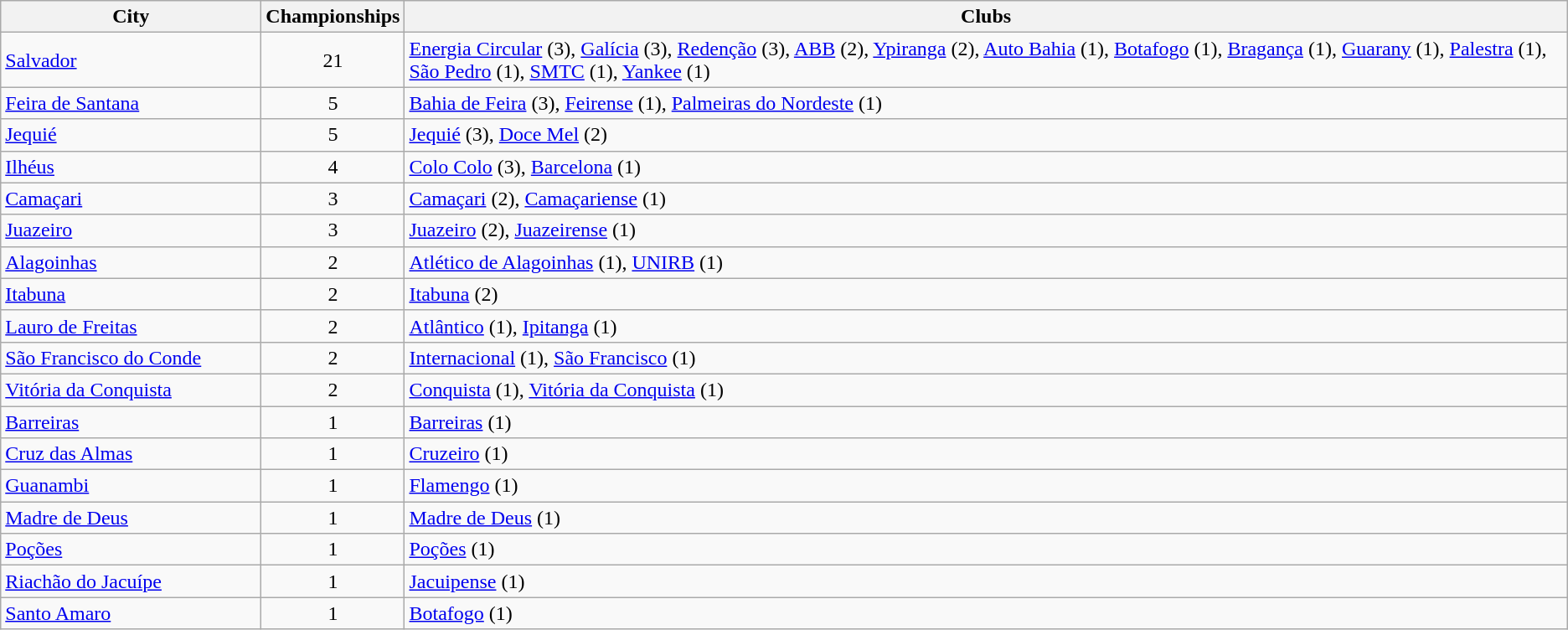<table class="wikitable">
<tr>
<th style="width:200px">City</th>
<th>Championships</th>
<th>Clubs</th>
</tr>
<tr>
<td> <a href='#'>Salvador</a></td>
<td align="center">21</td>
<td><a href='#'>Energia Circular</a> (3), <a href='#'>Galícia</a> (3), <a href='#'>Redenção</a> (3), <a href='#'>ABB</a> (2), <a href='#'>Ypiranga</a> (2), <a href='#'>Auto Bahia</a> (1), <a href='#'>Botafogo</a> (1), <a href='#'>Bragança</a> (1), <a href='#'>Guarany</a> (1), <a href='#'>Palestra</a> (1), <a href='#'>São Pedro</a> (1), <a href='#'>SMTC</a> (1), <a href='#'>Yankee</a> (1)</td>
</tr>
<tr>
<td> <a href='#'>Feira de Santana</a></td>
<td align="center">5</td>
<td><a href='#'>Bahia de Feira</a> (3), <a href='#'>Feirense</a> (1), <a href='#'>Palmeiras do Nordeste</a>  (1)</td>
</tr>
<tr>
<td> <a href='#'>Jequié</a></td>
<td align="center">5</td>
<td><a href='#'>Jequié</a> (3), <a href='#'>Doce Mel</a> (2)</td>
</tr>
<tr>
<td> <a href='#'>Ilhéus</a></td>
<td align="center">4</td>
<td><a href='#'>Colo Colo</a> (3), <a href='#'>Barcelona</a> (1)</td>
</tr>
<tr>
<td> <a href='#'>Camaçari</a></td>
<td align="center">3</td>
<td><a href='#'>Camaçari</a> (2), <a href='#'>Camaçariense</a> (1)</td>
</tr>
<tr>
<td> <a href='#'>Juazeiro</a></td>
<td align="center">3</td>
<td><a href='#'>Juazeiro</a> (2), <a href='#'>Juazeirense</a> (1)</td>
</tr>
<tr>
<td> <a href='#'>Alagoinhas</a></td>
<td align="center">2</td>
<td><a href='#'>Atlético de Alagoinhas</a> (1), <a href='#'>UNIRB</a> (1)</td>
</tr>
<tr>
<td> <a href='#'>Itabuna</a></td>
<td align="center">2</td>
<td><a href='#'>Itabuna</a> (2)</td>
</tr>
<tr>
<td> <a href='#'>Lauro de Freitas</a></td>
<td align="center">2</td>
<td><a href='#'>Atlântico</a> (1), <a href='#'>Ipitanga</a> (1)</td>
</tr>
<tr>
<td> <a href='#'>São Francisco do Conde</a></td>
<td align="center">2</td>
<td><a href='#'>Internacional</a> (1), <a href='#'>São Francisco</a> (1)</td>
</tr>
<tr>
<td> <a href='#'>Vitória da Conquista</a></td>
<td align="center">2</td>
<td><a href='#'>Conquista</a> (1), <a href='#'>Vitória da Conquista</a> (1)</td>
</tr>
<tr>
<td> <a href='#'>Barreiras</a></td>
<td align="center">1</td>
<td><a href='#'>Barreiras</a> (1)</td>
</tr>
<tr>
<td> <a href='#'>Cruz das Almas</a></td>
<td align="center">1</td>
<td><a href='#'>Cruzeiro</a> (1)</td>
</tr>
<tr>
<td> <a href='#'>Guanambi</a></td>
<td align="center">1</td>
<td><a href='#'>Flamengo</a> (1)</td>
</tr>
<tr>
<td> <a href='#'>Madre de Deus</a></td>
<td align="center">1</td>
<td><a href='#'>Madre de Deus</a> (1)</td>
</tr>
<tr>
<td><a href='#'>Poções</a></td>
<td align="center">1</td>
<td><a href='#'>Poções</a> (1)</td>
</tr>
<tr>
<td> <a href='#'>Riachão do Jacuípe</a></td>
<td align="center">1</td>
<td><a href='#'>Jacuipense</a> (1)</td>
</tr>
<tr>
<td> <a href='#'>Santo Amaro</a></td>
<td align="center">1</td>
<td><a href='#'>Botafogo</a> (1)</td>
</tr>
</table>
